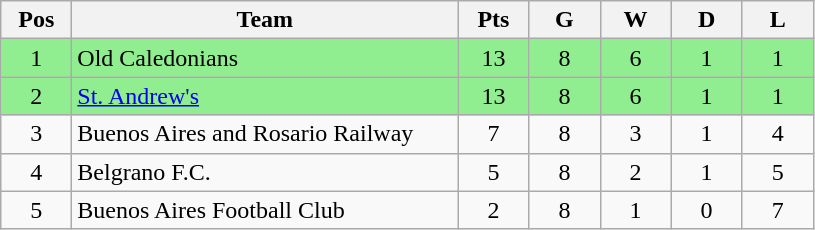<table class="wikitable" style="text-align:center">
<tr>
<th width=40px>Pos</th>
<th width=250px>Team</th>
<th width=40px>Pts</th>
<th width=40px>G</th>
<th width=40px>W</th>
<th width=40px>D</th>
<th width=40px>L</th>
</tr>
<tr align=center bgcolor="lightgreen">
<td>1</td>
<td align=left>Old Caledonians</td>
<td>13</td>
<td>8</td>
<td>6</td>
<td>1</td>
<td>1</td>
</tr>
<tr align=center bgcolor="lightgreen">
<td>2</td>
<td align=left><a href='#'>St. Andrew's</a></td>
<td>13</td>
<td>8</td>
<td>6</td>
<td>1</td>
<td>1</td>
</tr>
<tr>
<td>3</td>
<td align=left>Buenos Aires and Rosario Railway</td>
<td>7</td>
<td>8</td>
<td>3</td>
<td>1</td>
<td>4</td>
</tr>
<tr>
<td>4</td>
<td align=left>Belgrano F.C. </td>
<td>5</td>
<td>8</td>
<td>2</td>
<td>1</td>
<td>5</td>
</tr>
<tr align=center>
<td>5</td>
<td align=left>Buenos Aires Football Club </td>
<td>2</td>
<td>8</td>
<td>1</td>
<td>0</td>
<td>7</td>
</tr>
</table>
